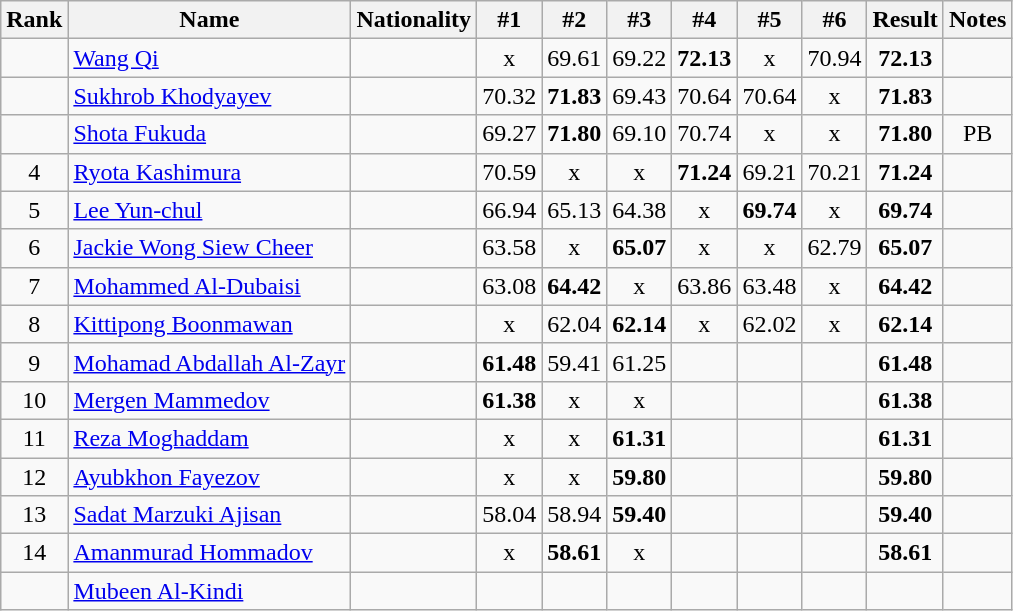<table class="wikitable sortable" style="text-align:center">
<tr>
<th>Rank</th>
<th>Name</th>
<th>Nationality</th>
<th>#1</th>
<th>#2</th>
<th>#3</th>
<th>#4</th>
<th>#5</th>
<th>#6</th>
<th>Result</th>
<th>Notes</th>
</tr>
<tr>
<td></td>
<td align=left><a href='#'>Wang Qi</a></td>
<td align=left></td>
<td>x</td>
<td>69.61</td>
<td>69.22</td>
<td><strong>72.13</strong></td>
<td>x</td>
<td>70.94</td>
<td><strong>72.13</strong></td>
<td></td>
</tr>
<tr>
<td></td>
<td align=left><a href='#'>Sukhrob Khodyayev</a></td>
<td align=left></td>
<td>70.32</td>
<td><strong>71.83</strong></td>
<td>69.43</td>
<td>70.64</td>
<td>70.64</td>
<td>x</td>
<td><strong>71.83</strong></td>
<td></td>
</tr>
<tr>
<td></td>
<td align=left><a href='#'>Shota Fukuda</a></td>
<td align=left></td>
<td>69.27</td>
<td><strong>71.80</strong></td>
<td>69.10</td>
<td>70.74</td>
<td>x</td>
<td>x</td>
<td><strong>71.80</strong></td>
<td>PB</td>
</tr>
<tr>
<td>4</td>
<td align=left><a href='#'>Ryota Kashimura</a></td>
<td align=left></td>
<td>70.59</td>
<td>x</td>
<td>x</td>
<td><strong>71.24</strong></td>
<td>69.21</td>
<td>70.21</td>
<td><strong>71.24</strong></td>
<td></td>
</tr>
<tr>
<td>5</td>
<td align=left><a href='#'>Lee Yun-chul</a></td>
<td align=left></td>
<td>66.94</td>
<td>65.13</td>
<td>64.38</td>
<td>x</td>
<td><strong>69.74</strong></td>
<td>x</td>
<td><strong>69.74</strong></td>
<td></td>
</tr>
<tr>
<td>6</td>
<td align=left><a href='#'>Jackie Wong Siew Cheer</a></td>
<td align=left></td>
<td>63.58</td>
<td>x</td>
<td><strong>65.07</strong></td>
<td>x</td>
<td>x</td>
<td>62.79</td>
<td><strong>65.07</strong></td>
<td></td>
</tr>
<tr>
<td>7</td>
<td align=left><a href='#'>Mohammed Al-Dubaisi</a></td>
<td align=left></td>
<td>63.08</td>
<td><strong>64.42</strong></td>
<td>x</td>
<td>63.86</td>
<td>63.48</td>
<td>x</td>
<td><strong>64.42</strong></td>
<td></td>
</tr>
<tr>
<td>8</td>
<td align=left><a href='#'>Kittipong Boonmawan</a></td>
<td align=left></td>
<td>x</td>
<td>62.04</td>
<td><strong>62.14</strong></td>
<td>x</td>
<td>62.02</td>
<td>x</td>
<td><strong>62.14</strong></td>
<td></td>
</tr>
<tr>
<td>9</td>
<td align=left><a href='#'>Mohamad Abdallah Al-Zayr</a></td>
<td align=left></td>
<td><strong>61.48</strong></td>
<td>59.41</td>
<td>61.25</td>
<td></td>
<td></td>
<td></td>
<td><strong>61.48</strong></td>
<td></td>
</tr>
<tr>
<td>10</td>
<td align=left><a href='#'>Mergen Mammedov</a></td>
<td align=left></td>
<td><strong>61.38</strong></td>
<td>x</td>
<td>x</td>
<td></td>
<td></td>
<td></td>
<td><strong>61.38</strong></td>
<td></td>
</tr>
<tr>
<td>11</td>
<td align=left><a href='#'>Reza Moghaddam</a></td>
<td align=left></td>
<td>x</td>
<td>x</td>
<td><strong>61.31</strong></td>
<td></td>
<td></td>
<td></td>
<td><strong>61.31</strong></td>
<td></td>
</tr>
<tr>
<td>12</td>
<td align=left><a href='#'>Ayubkhon Fayezov</a></td>
<td align=left></td>
<td>x</td>
<td>x</td>
<td><strong>59.80</strong></td>
<td></td>
<td></td>
<td></td>
<td><strong>59.80</strong></td>
<td></td>
</tr>
<tr>
<td>13</td>
<td align=left><a href='#'>Sadat Marzuki Ajisan</a></td>
<td align=left></td>
<td>58.04</td>
<td>58.94</td>
<td><strong>59.40</strong></td>
<td></td>
<td></td>
<td></td>
<td><strong>59.40</strong></td>
<td></td>
</tr>
<tr>
<td>14</td>
<td align=left><a href='#'>Amanmurad Hommadov</a></td>
<td align=left></td>
<td>x</td>
<td><strong>58.61</strong></td>
<td>x</td>
<td></td>
<td></td>
<td></td>
<td><strong>58.61</strong></td>
<td></td>
</tr>
<tr>
<td></td>
<td align=left><a href='#'>Mubeen Al-Kindi</a></td>
<td align=left></td>
<td></td>
<td></td>
<td></td>
<td></td>
<td></td>
<td></td>
<td><strong></strong></td>
<td></td>
</tr>
</table>
